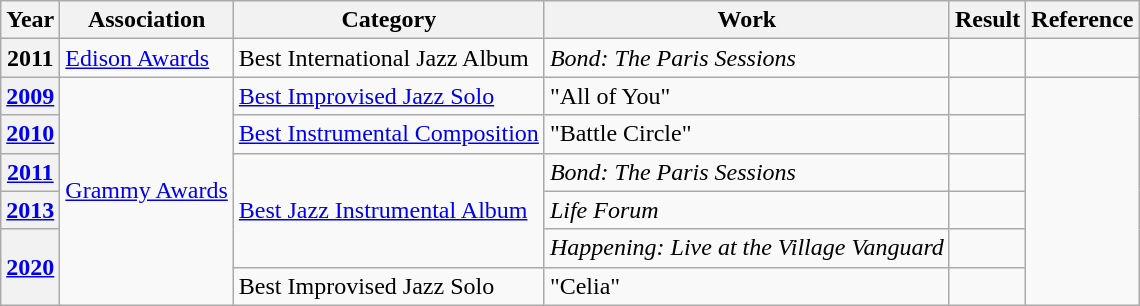<table class="wikitable sortable">
<tr>
<th>Year</th>
<th>Association</th>
<th>Category</th>
<th>Work</th>
<th>Result</th>
<th>Reference</th>
</tr>
<tr>
<th scope="row">2011</th>
<td><a href='#'>Edison Awards</a></td>
<td>Best International Jazz Album</td>
<td><em>Bond: The Paris Sessions</em></td>
<td></td>
<td></td>
</tr>
<tr>
<th scope="row"><a href='#'>2009</a></th>
<td rowspan="6"><a href='#'>Grammy Awards</a></td>
<td><a href='#'>Best Improvised Jazz Solo</a></td>
<td>"All of You"</td>
<td></td>
<td rowspan="6"></td>
</tr>
<tr>
<th scope="row"><a href='#'>2010</a></th>
<td><a href='#'>Best Instrumental Composition</a></td>
<td>"Battle Circle"</td>
<td></td>
</tr>
<tr>
<th scope="row"><a href='#'>2011</a></th>
<td rowspan="3"><a href='#'>Best Jazz Instrumental Album</a></td>
<td><em>Bond: The Paris Sessions</em></td>
<td></td>
</tr>
<tr>
<th scope="row"><a href='#'>2013</a></th>
<td><em>Life Forum</em></td>
<td></td>
</tr>
<tr>
<th scope="row" rowspan="2"><a href='#'>2020</a></th>
<td><em>Happening: Live at the Village Vanguard</em></td>
<td></td>
</tr>
<tr>
<td>Best Improvised Jazz Solo</td>
<td>"Celia"</td>
<td></td>
</tr>
</table>
